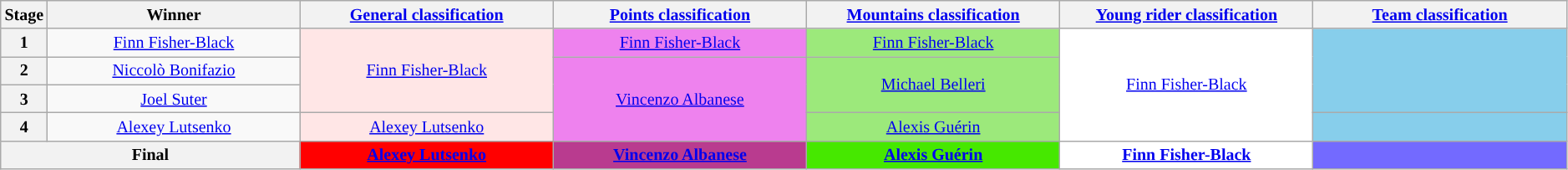<table class="wikitable" style="text-align: center; font-size:smaller;">
<tr>
<th scope="col" width="1%">Stage</th>
<th scope="col" width="16.5%">Winner</th>
<th scope="col" width="16.5%"><a href='#'>General classification</a><br></th>
<th scope="col" width="16.5%"><a href='#'>Points classification</a><br></th>
<th scope="col" width="16.5%"><a href='#'>Mountains classification</a><br></th>
<th scope="col" width="16.5%"><a href='#'>Young rider classification</a><br></th>
<th scope="col" width="16.5%"><a href='#'>Team classification</a></th>
</tr>
<tr>
<th>1</th>
<td><a href='#'>Finn Fisher-Black</a></td>
<td style="background:#FFE6E6;" rowspan=3><a href='#'>Finn Fisher-Black</a></td>
<td style="background:violet;"><a href='#'>Finn Fisher-Black</a></td>
<td style="background:#9CE97B;"><a href='#'>Finn Fisher-Black</a></td>
<td style="background:white;" rowspan=4><a href='#'>Finn Fisher-Black</a></td>
<td style="background:skyblue;" rowspan=3></td>
</tr>
<tr>
<th>2</th>
<td><a href='#'>Niccolò Bonifazio</a></td>
<td style="background:violet;" rowspan=3><a href='#'>Vincenzo Albanese</a></td>
<td style="background:#9CE97B;" rowspan=2><a href='#'>Michael Belleri</a></td>
</tr>
<tr>
<th>3</th>
<td><a href='#'>Joel Suter</a></td>
</tr>
<tr>
<th>4</th>
<td><a href='#'>Alexey Lutsenko</a></td>
<td style="background:#FFE6E6;"><a href='#'>Alexey Lutsenko</a></td>
<td style="background:#9CE97B;"><a href='#'>Alexis Guérin</a></td>
<td style="background:skyblue;"></td>
</tr>
<tr>
<th colspan="2">Final</th>
<th style="background:#f00;"><a href='#'>Alexey Lutsenko</a></th>
<th style="background:#B93B8F;"><a href='#'>Vincenzo Albanese</a></th>
<th style="background:#46E800;"><a href='#'>Alexis Guérin</a></th>
<th style="background:white;"><a href='#'>Finn Fisher-Black</a></th>
<th style="background:#736aff;"></th>
</tr>
</table>
